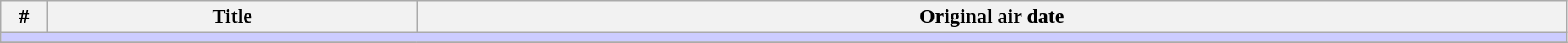<table class="wikitable" width="98%">
<tr>
<th width="3%">#</th>
<th>Title</th>
<th>Original air date</th>
</tr>
<tr>
<td colspan="3" bgcolor="#CCF"></td>
</tr>
<tr>
</tr>
</table>
